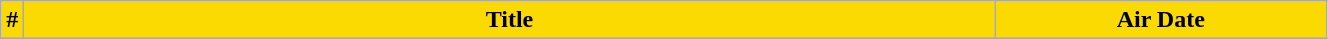<table class="wikitable plainrowheaders" width="70%" style="background:#FFFFFF;">
<tr>
<th width="1%" style="background:#fada00;">#</th>
<th style="background:#fada00;">Title</th>
<th width="25%" style="background:#fada00;">Air Date<br>











</th>
</tr>
</table>
